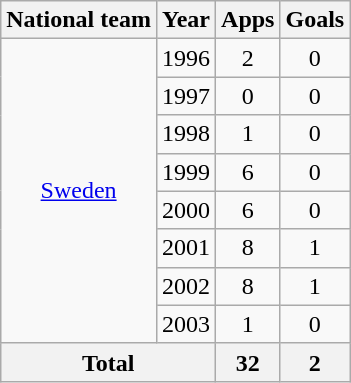<table class="wikitable" style="text-align:center">
<tr>
<th>National team</th>
<th>Year</th>
<th>Apps</th>
<th>Goals</th>
</tr>
<tr>
<td rowspan="8"><a href='#'>Sweden</a></td>
<td>1996</td>
<td>2</td>
<td>0</td>
</tr>
<tr>
<td>1997</td>
<td>0</td>
<td>0</td>
</tr>
<tr>
<td>1998</td>
<td>1</td>
<td>0</td>
</tr>
<tr>
<td>1999</td>
<td>6</td>
<td>0</td>
</tr>
<tr>
<td>2000</td>
<td>6</td>
<td>0</td>
</tr>
<tr>
<td>2001</td>
<td>8</td>
<td>1</td>
</tr>
<tr>
<td>2002</td>
<td>8</td>
<td>1</td>
</tr>
<tr>
<td>2003</td>
<td>1</td>
<td>0</td>
</tr>
<tr>
<th colspan="2">Total</th>
<th>32</th>
<th>2</th>
</tr>
</table>
